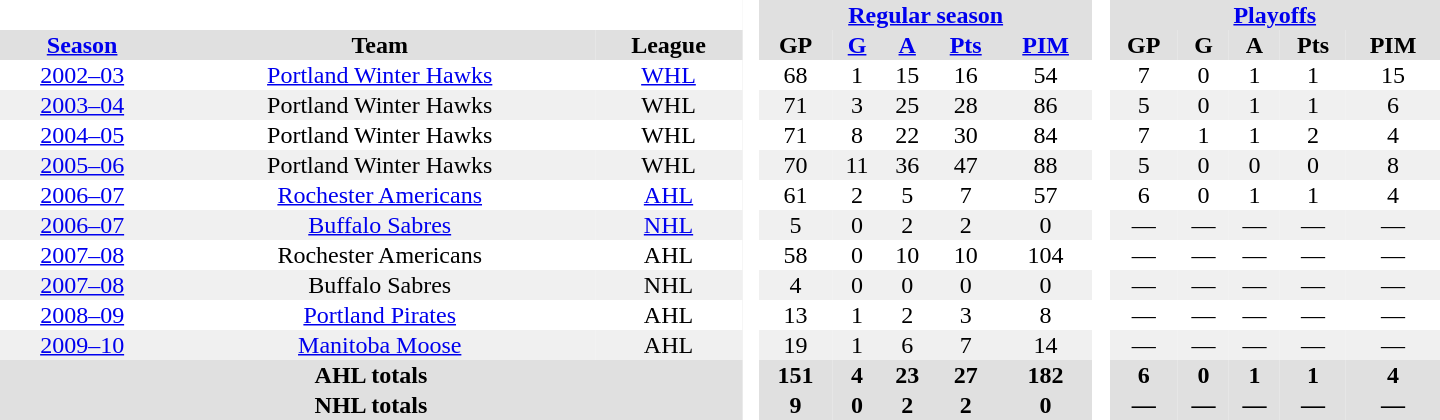<table border="0" cellpadding="1" cellspacing="0" style="text-align:center; width:60em;">
<tr style="background:#e0e0e0;">
<th colspan="3"  bgcolor="#ffffff"> </th>
<th rowspan="99" bgcolor="#ffffff"> </th>
<th colspan="5"><a href='#'>Regular season</a></th>
<th rowspan="99" bgcolor="#ffffff"> </th>
<th colspan="5"><a href='#'>Playoffs</a></th>
</tr>
<tr style="background:#e0e0e0;">
<th><a href='#'>Season</a></th>
<th>Team</th>
<th>League</th>
<th>GP</th>
<th><a href='#'>G</a></th>
<th><a href='#'>A</a></th>
<th><a href='#'>Pts</a></th>
<th><a href='#'>PIM</a></th>
<th>GP</th>
<th>G</th>
<th>A</th>
<th>Pts</th>
<th>PIM</th>
</tr>
<tr>
<td><a href='#'>2002–03</a></td>
<td><a href='#'>Portland Winter Hawks</a></td>
<td><a href='#'>WHL</a></td>
<td>68</td>
<td>1</td>
<td>15</td>
<td>16</td>
<td>54</td>
<td>7</td>
<td>0</td>
<td>1</td>
<td>1</td>
<td>15</td>
</tr>
<tr style="background:#f0f0f0;">
<td><a href='#'>2003–04</a></td>
<td>Portland Winter Hawks</td>
<td>WHL</td>
<td>71</td>
<td>3</td>
<td>25</td>
<td>28</td>
<td>86</td>
<td>5</td>
<td>0</td>
<td>1</td>
<td>1</td>
<td>6</td>
</tr>
<tr>
<td><a href='#'>2004–05</a></td>
<td>Portland Winter Hawks</td>
<td>WHL</td>
<td>71</td>
<td>8</td>
<td>22</td>
<td>30</td>
<td>84</td>
<td>7</td>
<td>1</td>
<td>1</td>
<td>2</td>
<td>4</td>
</tr>
<tr style="background:#f0f0f0;">
<td><a href='#'>2005–06</a></td>
<td>Portland Winter Hawks</td>
<td>WHL</td>
<td>70</td>
<td>11</td>
<td>36</td>
<td>47</td>
<td>88</td>
<td>5</td>
<td>0</td>
<td>0</td>
<td>0</td>
<td>8</td>
</tr>
<tr>
<td><a href='#'>2006–07</a></td>
<td><a href='#'>Rochester Americans</a></td>
<td><a href='#'>AHL</a></td>
<td>61</td>
<td>2</td>
<td>5</td>
<td>7</td>
<td>57</td>
<td>6</td>
<td>0</td>
<td>1</td>
<td>1</td>
<td>4</td>
</tr>
<tr style="background:#f0f0f0;">
<td><a href='#'>2006–07</a></td>
<td><a href='#'>Buffalo Sabres</a></td>
<td><a href='#'>NHL</a></td>
<td>5</td>
<td>0</td>
<td>2</td>
<td>2</td>
<td>0</td>
<td>—</td>
<td>—</td>
<td>—</td>
<td>—</td>
<td>—</td>
</tr>
<tr>
<td><a href='#'>2007–08</a></td>
<td>Rochester Americans</td>
<td>AHL</td>
<td>58</td>
<td>0</td>
<td>10</td>
<td>10</td>
<td>104</td>
<td>—</td>
<td>—</td>
<td>—</td>
<td>—</td>
<td>—</td>
</tr>
<tr style="background:#f0f0f0;">
<td><a href='#'>2007–08</a></td>
<td>Buffalo Sabres</td>
<td>NHL</td>
<td>4</td>
<td>0</td>
<td>0</td>
<td>0</td>
<td>0</td>
<td>—</td>
<td>—</td>
<td>—</td>
<td>—</td>
<td>—</td>
</tr>
<tr>
<td><a href='#'>2008–09</a></td>
<td><a href='#'>Portland Pirates</a></td>
<td>AHL</td>
<td>13</td>
<td>1</td>
<td>2</td>
<td>3</td>
<td>8</td>
<td>—</td>
<td>—</td>
<td>—</td>
<td>—</td>
<td>—</td>
</tr>
<tr style="background:#f0f0f0;">
<td><a href='#'>2009–10</a></td>
<td><a href='#'>Manitoba Moose</a></td>
<td>AHL</td>
<td>19</td>
<td>1</td>
<td>6</td>
<td>7</td>
<td>14</td>
<td>—</td>
<td>—</td>
<td>—</td>
<td>—</td>
<td>—</td>
</tr>
<tr style="background:#e0e0e0;">
<th colspan="3">AHL totals</th>
<th>151</th>
<th>4</th>
<th>23</th>
<th>27</th>
<th>182</th>
<th>6</th>
<th>0</th>
<th>1</th>
<th>1</th>
<th>4</th>
</tr>
<tr style="background:#e0e0e0;">
<th colspan="3">NHL totals</th>
<th>9</th>
<th>0</th>
<th>2</th>
<th>2</th>
<th>0</th>
<th>—</th>
<th>—</th>
<th>—</th>
<th>—</th>
<th>—</th>
</tr>
</table>
